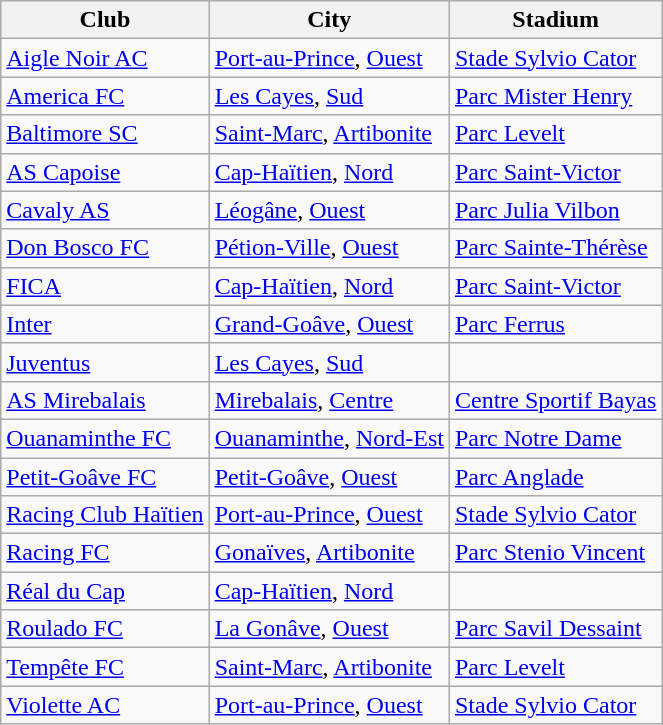<table class="wikitable sortable">
<tr>
<th>Club</th>
<th>City</th>
<th>Stadium</th>
</tr>
<tr>
<td><a href='#'>Aigle Noir AC</a></td>
<td><a href='#'>Port-au-Prince</a>, <a href='#'>Ouest</a></td>
<td><a href='#'>Stade Sylvio Cator</a></td>
</tr>
<tr>
<td><a href='#'>America FC</a></td>
<td><a href='#'>Les Cayes</a>, <a href='#'>Sud</a></td>
<td><a href='#'>Parc Mister Henry</a></td>
</tr>
<tr>
<td><a href='#'>Baltimore SC</a></td>
<td><a href='#'>Saint-Marc</a>, <a href='#'>Artibonite</a></td>
<td><a href='#'>Parc Levelt</a></td>
</tr>
<tr>
<td><a href='#'>AS Capoise</a></td>
<td><a href='#'>Cap-Haïtien</a>, <a href='#'>Nord</a></td>
<td><a href='#'>Parc Saint-Victor</a></td>
</tr>
<tr>
<td><a href='#'>Cavaly AS</a></td>
<td><a href='#'>Léogâne</a>, <a href='#'>Ouest</a></td>
<td><a href='#'>Parc Julia Vilbon</a></td>
</tr>
<tr>
<td><a href='#'>Don Bosco FC</a></td>
<td><a href='#'>Pétion-Ville</a>, <a href='#'>Ouest</a></td>
<td><a href='#'>Parc Sainte-Thérèse</a></td>
</tr>
<tr>
<td><a href='#'>FICA</a></td>
<td><a href='#'>Cap-Haïtien</a>, <a href='#'>Nord</a></td>
<td><a href='#'>Parc Saint-Victor</a></td>
</tr>
<tr>
<td><a href='#'>Inter</a></td>
<td><a href='#'>Grand-Goâve</a>, <a href='#'>Ouest</a></td>
<td><a href='#'>Parc Ferrus</a></td>
</tr>
<tr>
<td><a href='#'>Juventus</a></td>
<td><a href='#'>Les Cayes</a>, <a href='#'>Sud</a></td>
<td></td>
</tr>
<tr>
<td><a href='#'>AS Mirebalais</a></td>
<td><a href='#'>Mirebalais</a>, <a href='#'>Centre</a></td>
<td><a href='#'>Centre Sportif Bayas</a></td>
</tr>
<tr>
<td><a href='#'>Ouanaminthe FC</a></td>
<td><a href='#'>Ouanaminthe</a>, <a href='#'>Nord-Est</a></td>
<td><a href='#'>Parc Notre Dame</a></td>
</tr>
<tr>
<td><a href='#'>Petit-Goâve FC</a></td>
<td><a href='#'>Petit-Goâve</a>, <a href='#'>Ouest</a></td>
<td><a href='#'>Parc Anglade</a></td>
</tr>
<tr>
<td><a href='#'>Racing Club Haïtien</a></td>
<td><a href='#'>Port-au-Prince</a>, <a href='#'>Ouest</a></td>
<td><a href='#'>Stade Sylvio Cator</a></td>
</tr>
<tr>
<td><a href='#'>Racing FC</a></td>
<td><a href='#'>Gonaïves</a>, <a href='#'>Artibonite</a></td>
<td><a href='#'>Parc Stenio Vincent</a></td>
</tr>
<tr>
<td><a href='#'>Réal du Cap</a></td>
<td><a href='#'>Cap-Haïtien</a>, <a href='#'>Nord</a></td>
<td></td>
</tr>
<tr>
<td><a href='#'>Roulado FC</a></td>
<td><a href='#'>La Gonâve</a>, <a href='#'>Ouest</a></td>
<td><a href='#'>Parc Savil Dessaint</a></td>
</tr>
<tr>
<td><a href='#'>Tempête FC</a></td>
<td><a href='#'>Saint-Marc</a>, <a href='#'>Artibonite</a></td>
<td><a href='#'>Parc Levelt</a></td>
</tr>
<tr>
<td><a href='#'>Violette AC</a></td>
<td><a href='#'>Port-au-Prince</a>, <a href='#'>Ouest</a></td>
<td><a href='#'>Stade Sylvio Cator</a></td>
</tr>
</table>
